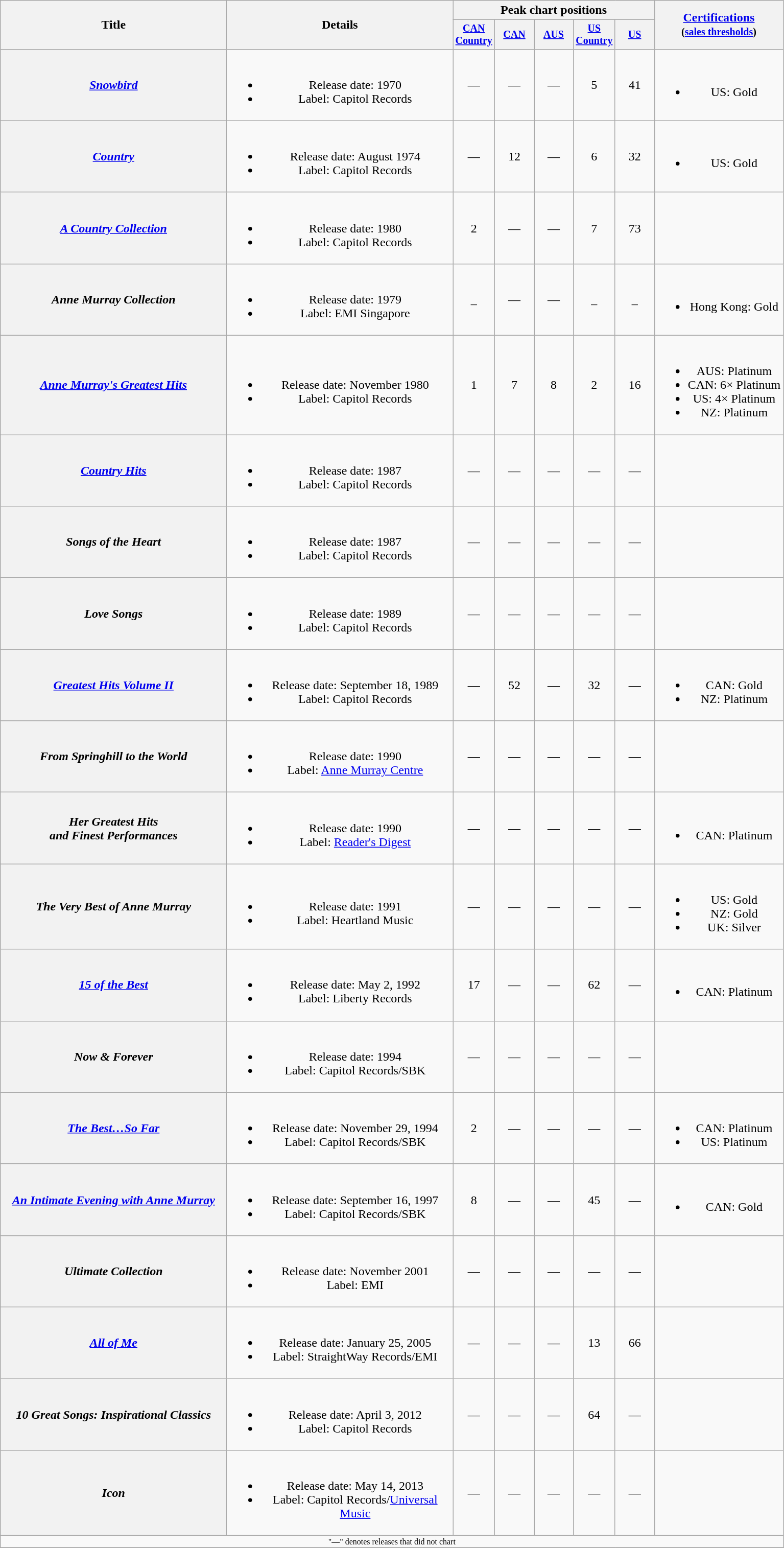<table class="wikitable plainrowheaders" style="text-align:center;">
<tr>
<th rowspan="2" style="width:18em;">Title</th>
<th rowspan="2" style="width:18em;">Details</th>
<th colspan="5">Peak chart positions</th>
<th rowspan="2"><a href='#'>Certifications</a><br><small>(<a href='#'>sales thresholds</a>)</small></th>
</tr>
<tr style="font-size:smaller;">
<th width="45"><a href='#'>CAN Country</a></th>
<th width="45"><a href='#'>CAN</a></th>
<th width="45"><a href='#'>AUS</a><br></th>
<th width="45"><a href='#'>US Country</a></th>
<th width="45"><a href='#'>US</a></th>
</tr>
<tr>
<th scope="row"><em><a href='#'>Snowbird</a></em></th>
<td><br><ul><li>Release date: 1970</li><li>Label: Capitol Records</li></ul></td>
<td>—</td>
<td>—</td>
<td>—</td>
<td>5</td>
<td>41</td>
<td><br><ul><li>US: Gold</li></ul></td>
</tr>
<tr>
<th scope="row"><em><a href='#'>Country</a></em></th>
<td><br><ul><li>Release date: August 1974</li><li>Label: Capitol Records</li></ul></td>
<td>—</td>
<td>12</td>
<td>—</td>
<td>6</td>
<td>32</td>
<td><br><ul><li>US: Gold</li></ul></td>
</tr>
<tr>
<th scope="row"><em><a href='#'>A Country Collection</a></em></th>
<td><br><ul><li>Release date: 1980</li><li>Label: Capitol Records</li></ul></td>
<td>2</td>
<td>—</td>
<td>—</td>
<td>7</td>
<td>73</td>
<td></td>
</tr>
<tr>
<th scope="row"><em>Anne Murray Collection</em></th>
<td><br><ul><li>Release date: 1979</li><li>Label: EMI Singapore</li></ul></td>
<td>_</td>
<td>—</td>
<td>—</td>
<td>_</td>
<td>_</td>
<td><br><ul><li>Hong Kong: Gold</li></ul></td>
</tr>
<tr>
<th scope="row"><em><a href='#'>Anne Murray's Greatest Hits</a></em></th>
<td><br><ul><li>Release date: November 1980</li><li>Label: Capitol Records</li></ul></td>
<td>1</td>
<td>7</td>
<td>8</td>
<td>2</td>
<td>16</td>
<td><br><ul><li>AUS: Platinum</li><li>CAN: 6× Platinum</li><li>US: 4× Platinum</li><li>NZ: Platinum</li></ul></td>
</tr>
<tr>
<th scope="row"><em><a href='#'>Country Hits</a></em></th>
<td><br><ul><li>Release date: 1987</li><li>Label: Capitol Records</li></ul></td>
<td>—</td>
<td>—</td>
<td>—</td>
<td>—</td>
<td>—</td>
<td></td>
</tr>
<tr>
<th scope="row"><em>Songs of the Heart</em></th>
<td><br><ul><li>Release date: 1987</li><li>Label: Capitol Records</li></ul></td>
<td>—</td>
<td>—</td>
<td>—</td>
<td>—</td>
<td>—</td>
<td></td>
</tr>
<tr>
<th scope="row"><em>Love Songs</em></th>
<td><br><ul><li>Release date: 1989</li><li>Label: Capitol Records</li></ul></td>
<td>—</td>
<td>—</td>
<td>—</td>
<td>—</td>
<td>—</td>
<td></td>
</tr>
<tr>
<th scope="row"><em><a href='#'>Greatest Hits Volume II</a></em></th>
<td><br><ul><li>Release date: September 18, 1989</li><li>Label: Capitol Records</li></ul></td>
<td>—</td>
<td>52</td>
<td>—</td>
<td>32</td>
<td>—</td>
<td><br><ul><li>CAN: Gold</li><li>NZ: Platinum</li></ul></td>
</tr>
<tr>
<th scope="row"><em>From Springhill to the World</em></th>
<td><br><ul><li>Release date: 1990</li><li>Label: <a href='#'>Anne Murray Centre</a></li></ul></td>
<td>—</td>
<td>—</td>
<td>—</td>
<td>—</td>
<td>—</td>
<td></td>
</tr>
<tr>
<th scope="row"><em>Her Greatest Hits<br>and Finest Performances</em></th>
<td><br><ul><li>Release date: 1990</li><li>Label: <a href='#'>Reader's Digest</a></li></ul></td>
<td>—</td>
<td>—</td>
<td>—</td>
<td>—</td>
<td>—</td>
<td><br><ul><li>CAN: Platinum</li></ul></td>
</tr>
<tr>
<th scope="row"><em>The Very Best of Anne Murray</em></th>
<td><br><ul><li>Release date: 1991</li><li>Label: Heartland Music</li></ul></td>
<td>—</td>
<td>—</td>
<td>—</td>
<td>—</td>
<td>—</td>
<td><br><ul><li>US: Gold</li><li>NZ: Gold</li><li>UK: Silver</li></ul></td>
</tr>
<tr>
<th scope="row"><em><a href='#'>15 of the Best</a></em></th>
<td><br><ul><li>Release date: May 2, 1992</li><li>Label: Liberty Records</li></ul></td>
<td>17</td>
<td>—</td>
<td>—</td>
<td>62</td>
<td>—</td>
<td><br><ul><li>CAN: Platinum</li></ul></td>
</tr>
<tr>
<th scope="row"><em>Now & Forever</em></th>
<td><br><ul><li>Release date: 1994</li><li>Label: Capitol Records/SBK</li></ul></td>
<td>—</td>
<td>—</td>
<td>—</td>
<td>—</td>
<td>—</td>
<td></td>
</tr>
<tr>
<th scope="row"><em><a href='#'>The Best…So Far</a></em></th>
<td><br><ul><li>Release date: November 29, 1994</li><li>Label: Capitol Records/SBK</li></ul></td>
<td>2</td>
<td>—</td>
<td>—</td>
<td>—</td>
<td>—</td>
<td><br><ul><li>CAN: Platinum</li><li>US: Platinum</li></ul></td>
</tr>
<tr>
<th scope="row"><em><a href='#'>An Intimate Evening with Anne Murray</a></em></th>
<td><br><ul><li>Release date: September 16, 1997</li><li>Label: Capitol Records/SBK</li></ul></td>
<td>8</td>
<td>—</td>
<td>—</td>
<td>45</td>
<td>—</td>
<td><br><ul><li>CAN: Gold</li></ul></td>
</tr>
<tr>
<th scope="row"><em>Ultimate Collection</em></th>
<td><br><ul><li>Release date: November 2001</li><li>Label: EMI</li></ul></td>
<td>—</td>
<td>—</td>
<td>—</td>
<td>—</td>
<td>—</td>
<td></td>
</tr>
<tr>
<th scope="row"><em><a href='#'>All of Me</a></em></th>
<td><br><ul><li>Release date: January 25, 2005</li><li>Label: StraightWay Records/EMI</li></ul></td>
<td>—</td>
<td>—</td>
<td>—</td>
<td>13</td>
<td>66</td>
<td></td>
</tr>
<tr>
<th scope="row"><em>10 Great Songs: Inspirational Classics</em></th>
<td><br><ul><li>Release date: April 3, 2012</li><li>Label: Capitol Records</li></ul></td>
<td>—</td>
<td>—</td>
<td>—</td>
<td>64</td>
<td>—</td>
<td></td>
</tr>
<tr>
<th scope="row"><em>Icon</em></th>
<td><br><ul><li>Release date: May 14, 2013</li><li>Label: Capitol Records/<a href='#'>Universal Music</a></li></ul></td>
<td>—</td>
<td>—</td>
<td>—</td>
<td>—</td>
<td>—</td>
<td></td>
</tr>
<tr>
<td colspan="8" style="font-size:8pt">"—" denotes releases that did not chart</td>
</tr>
<tr>
</tr>
</table>
